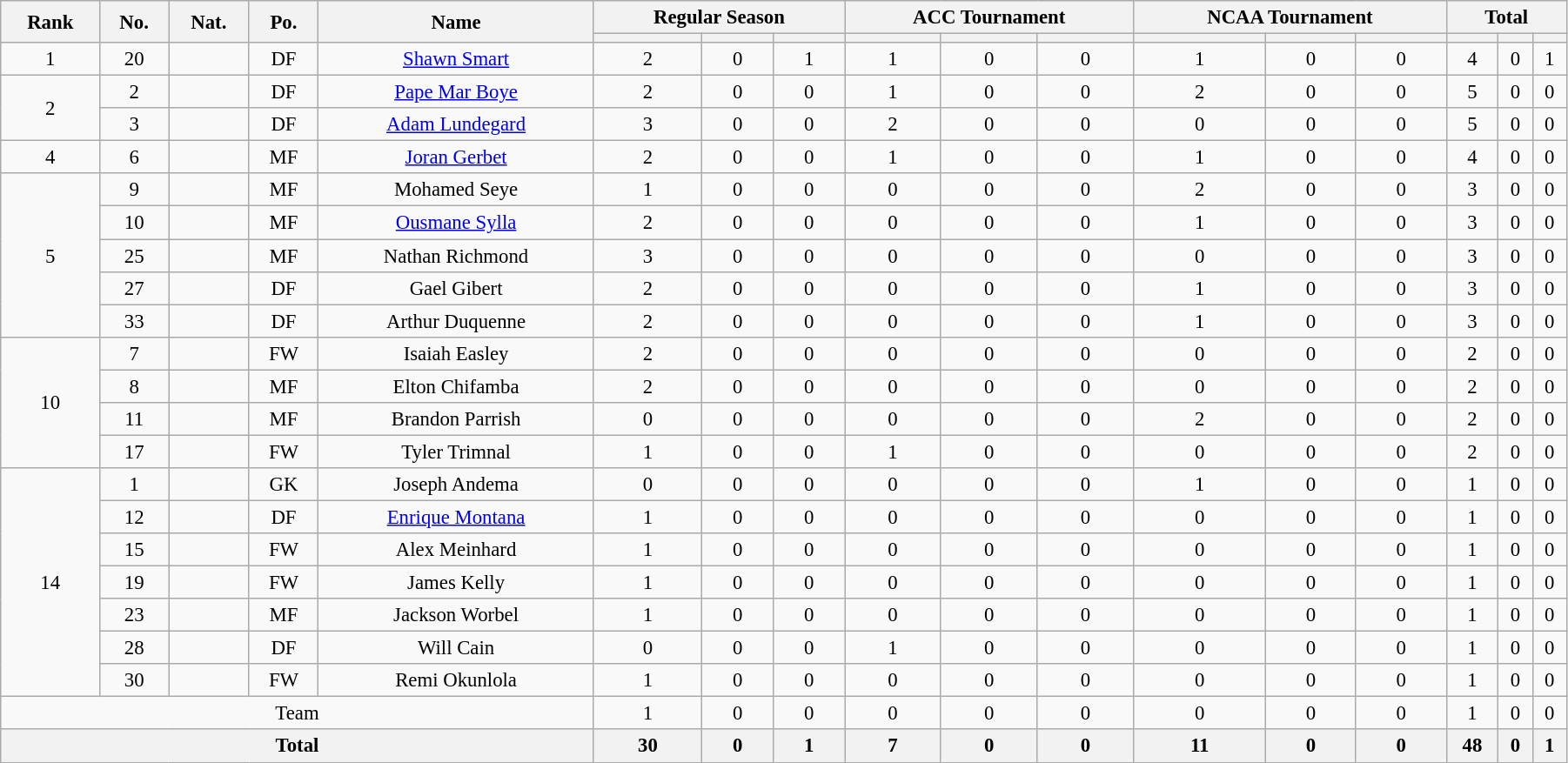<table class="wikitable" style="text-align:center; font-size:95%; width:95%;">
<tr>
<th rowspan=2>Rank</th>
<th rowspan=2>No.</th>
<th rowspan=2>Nat.</th>
<th rowspan=2>Po.</th>
<th rowspan=2>Name</th>
<th colspan=3>Regular Season</th>
<th colspan=3>ACC Tournament</th>
<th colspan=3>NCAA Tournament</th>
<th colspan=3>Total</th>
</tr>
<tr>
<th></th>
<th></th>
<th></th>
<th></th>
<th></th>
<th></th>
<th></th>
<th></th>
<th></th>
<th></th>
<th></th>
<th></th>
</tr>
<tr>
<td>1</td>
<td>20</td>
<td></td>
<td>DF</td>
<td><a href='#'>Shawn Smart</a></td>
<td>2</td>
<td>0</td>
<td>1</td>
<td>1</td>
<td>0</td>
<td>0</td>
<td>1</td>
<td>0</td>
<td>0</td>
<td>4</td>
<td>0</td>
<td>1</td>
</tr>
<tr>
<td rowspan=2>2</td>
<td>2</td>
<td></td>
<td>DF</td>
<td><a href='#'>Pape Mar Boye</a></td>
<td>2</td>
<td>0</td>
<td>0</td>
<td>1</td>
<td>0</td>
<td>0</td>
<td>2</td>
<td>0</td>
<td>0</td>
<td>5</td>
<td>0</td>
<td>0</td>
</tr>
<tr>
<td>3</td>
<td></td>
<td>DF</td>
<td><a href='#'>Adam Lundegard</a></td>
<td>3</td>
<td>0</td>
<td>0</td>
<td>2</td>
<td>0</td>
<td>0</td>
<td>0</td>
<td>0</td>
<td>0</td>
<td>5</td>
<td>0</td>
<td>0</td>
</tr>
<tr>
<td>4</td>
<td>6</td>
<td></td>
<td>MF</td>
<td><a href='#'>Joran Gerbet</a></td>
<td>2</td>
<td>0</td>
<td>0</td>
<td>1</td>
<td>0</td>
<td>0</td>
<td>1</td>
<td>0</td>
<td>0</td>
<td>4</td>
<td>0</td>
<td>0</td>
</tr>
<tr>
<td rowspan=5>5</td>
<td>9</td>
<td></td>
<td>MF</td>
<td>Mohamed Seye</td>
<td>1</td>
<td>0</td>
<td>0</td>
<td>0</td>
<td>0</td>
<td>0</td>
<td>2</td>
<td>0</td>
<td>0</td>
<td>3</td>
<td>0</td>
<td>0</td>
</tr>
<tr>
<td>10</td>
<td></td>
<td>MF</td>
<td><a href='#'>Ousmane Sylla</a></td>
<td>2</td>
<td>0</td>
<td>0</td>
<td>0</td>
<td>0</td>
<td>0</td>
<td>1</td>
<td>0</td>
<td>0</td>
<td>3</td>
<td>0</td>
<td>0</td>
</tr>
<tr>
<td>25</td>
<td></td>
<td>MF</td>
<td>Nathan Richmond</td>
<td>3</td>
<td>0</td>
<td>0</td>
<td>0</td>
<td>0</td>
<td>0</td>
<td>0</td>
<td>0</td>
<td>0</td>
<td>3</td>
<td>0</td>
<td>0</td>
</tr>
<tr>
<td>27</td>
<td></td>
<td>DF</td>
<td>Gael Gibert</td>
<td>2</td>
<td>0</td>
<td>0</td>
<td>0</td>
<td>0</td>
<td>0</td>
<td>1</td>
<td>0</td>
<td>0</td>
<td>3</td>
<td>0</td>
<td>0</td>
</tr>
<tr>
<td>33</td>
<td></td>
<td>DF</td>
<td>Arthur Duquenne</td>
<td>2</td>
<td>0</td>
<td>0</td>
<td>0</td>
<td>0</td>
<td>0</td>
<td>1</td>
<td>0</td>
<td>0</td>
<td>3</td>
<td>0</td>
<td>0</td>
</tr>
<tr>
<td rowspan=4>10</td>
<td>7</td>
<td></td>
<td>FW</td>
<td>Isaiah Easley</td>
<td>2</td>
<td>0</td>
<td>0</td>
<td>0</td>
<td>0</td>
<td>0</td>
<td>0</td>
<td>0</td>
<td>0</td>
<td>2</td>
<td>0</td>
<td>0</td>
</tr>
<tr>
<td>8</td>
<td></td>
<td>MF</td>
<td>Elton Chifamba</td>
<td>2</td>
<td>0</td>
<td>0</td>
<td>0</td>
<td>0</td>
<td>0</td>
<td>0</td>
<td>0</td>
<td>0</td>
<td>2</td>
<td>0</td>
<td>0</td>
</tr>
<tr>
<td>11</td>
<td></td>
<td>MF</td>
<td>Brandon Parrish</td>
<td>0</td>
<td>0</td>
<td>0</td>
<td>0</td>
<td>0</td>
<td>0</td>
<td>2</td>
<td>0</td>
<td>0</td>
<td>2</td>
<td>0</td>
<td>0</td>
</tr>
<tr>
<td>17</td>
<td></td>
<td>FW</td>
<td>Tyler Trimnal</td>
<td>1</td>
<td>0</td>
<td>0</td>
<td>1</td>
<td>0</td>
<td>0</td>
<td>0</td>
<td>0</td>
<td>0</td>
<td>2</td>
<td>0</td>
<td>0</td>
</tr>
<tr>
<td rowspan=7>14</td>
<td>1</td>
<td></td>
<td>GK</td>
<td>Joseph Andema</td>
<td>0</td>
<td>0</td>
<td>0</td>
<td>0</td>
<td>0</td>
<td>0</td>
<td>1</td>
<td>0</td>
<td>0</td>
<td>1</td>
<td>0</td>
<td>0</td>
</tr>
<tr>
<td>12</td>
<td></td>
<td>DF</td>
<td><a href='#'>Enrique Montana</a></td>
<td>1</td>
<td>0</td>
<td>0</td>
<td>0</td>
<td>0</td>
<td>0</td>
<td>0</td>
<td>0</td>
<td>0</td>
<td>1</td>
<td>0</td>
<td>0</td>
</tr>
<tr>
<td>15</td>
<td></td>
<td>FW</td>
<td>Alex Meinhard</td>
<td>1</td>
<td>0</td>
<td>0</td>
<td>0</td>
<td>0</td>
<td>0</td>
<td>0</td>
<td>0</td>
<td>0</td>
<td>1</td>
<td>0</td>
<td>0</td>
</tr>
<tr>
<td>19</td>
<td></td>
<td>FW</td>
<td>James Kelly</td>
<td>1</td>
<td>0</td>
<td>0</td>
<td>0</td>
<td>0</td>
<td>0</td>
<td>0</td>
<td>0</td>
<td>0</td>
<td>1</td>
<td>0</td>
<td>0</td>
</tr>
<tr>
<td>23</td>
<td></td>
<td>MF</td>
<td>Jackson Worbel</td>
<td>1</td>
<td>0</td>
<td>0</td>
<td>0</td>
<td>0</td>
<td>0</td>
<td>0</td>
<td>0</td>
<td>0</td>
<td>1</td>
<td>0</td>
<td>0</td>
</tr>
<tr>
<td>28</td>
<td></td>
<td>DF</td>
<td>Will Cain</td>
<td>0</td>
<td>0</td>
<td>0</td>
<td>1</td>
<td>0</td>
<td>0</td>
<td>0</td>
<td>0</td>
<td>0</td>
<td>1</td>
<td>0</td>
<td>0</td>
</tr>
<tr>
<td>30</td>
<td></td>
<td>FW</td>
<td>Remi Okunlola</td>
<td>1</td>
<td>0</td>
<td>0</td>
<td>0</td>
<td>0</td>
<td>0</td>
<td>0</td>
<td>0</td>
<td>0</td>
<td>1</td>
<td>0</td>
<td>0</td>
</tr>
<tr>
<td colspan=5>Team</td>
<td>1</td>
<td>0</td>
<td>0</td>
<td>0</td>
<td>0</td>
<td>0</td>
<td>0</td>
<td>0</td>
<td>0</td>
<td>1</td>
<td>0</td>
<td>0</td>
</tr>
<tr>
<th colspan=5>Total</th>
<th>30</th>
<th>0</th>
<th>1</th>
<th>7</th>
<th>0</th>
<th>0</th>
<th>11</th>
<th>0</th>
<th>0</th>
<th>48</th>
<th>0</th>
<th>1</th>
</tr>
</table>
